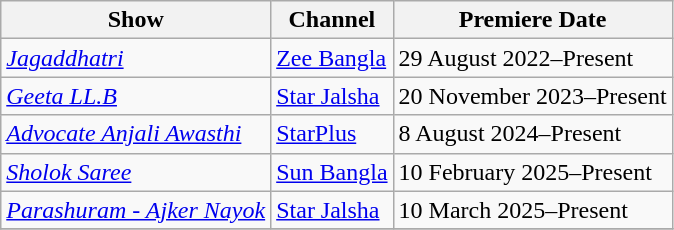<table class="wikitable">
<tr>
<th>Show</th>
<th>Channel</th>
<th>Premiere Date</th>
</tr>
<tr>
<td><em><a href='#'>Jagaddhatri</a></em></td>
<td><a href='#'>Zee Bangla</a></td>
<td>29 August 2022–Present</td>
</tr>
<tr>
<td><em><a href='#'>Geeta LL.B</a></em></td>
<td><a href='#'>Star Jalsha</a></td>
<td>20 November 2023–Present</td>
</tr>
<tr>
<td><em><a href='#'>Advocate Anjali Awasthi</a></em></td>
<td><a href='#'>StarPlus</a></td>
<td>8 August 2024–Present</td>
</tr>
<tr>
<td><em><a href='#'>Sholok Saree</a></em></td>
<td><a href='#'>Sun Bangla</a></td>
<td>10 February 2025–Present</td>
</tr>
<tr>
<td><em><a href='#'>Parashuram - Ajker Nayok</a></em></td>
<td><a href='#'>Star Jalsha</a></td>
<td>10 March 2025–Present</td>
</tr>
<tr>
</tr>
</table>
